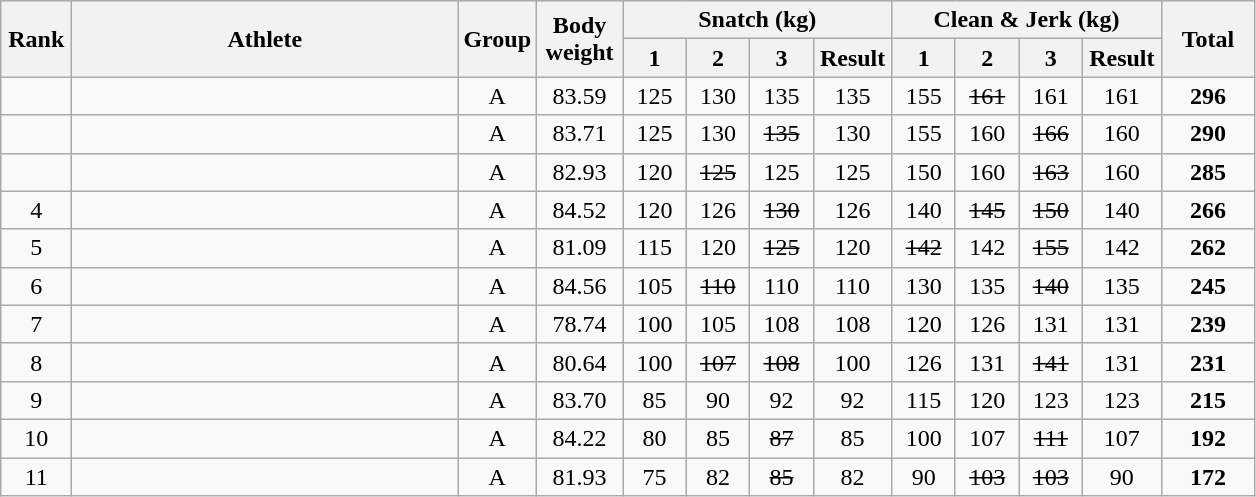<table class = "wikitable" style="text-align:center;">
<tr>
<th rowspan=2 width=40>Rank</th>
<th rowspan=2 width=250>Athlete</th>
<th rowspan=2 width=40>Group</th>
<th rowspan=2 width=50>Body weight</th>
<th colspan=4>Snatch (kg)</th>
<th colspan=4>Clean & Jerk (kg)</th>
<th rowspan=2 width=55>Total</th>
</tr>
<tr>
<th width=35>1</th>
<th width=35>2</th>
<th width=35>3</th>
<th width=45>Result</th>
<th width=35>1</th>
<th width=35>2</th>
<th width=35>3</th>
<th width=45>Result</th>
</tr>
<tr>
<td></td>
<td align=left></td>
<td>A</td>
<td>83.59</td>
<td>125</td>
<td>130</td>
<td>135</td>
<td>135</td>
<td>155</td>
<td><s>161</s></td>
<td>161</td>
<td>161</td>
<td><strong>296</strong></td>
</tr>
<tr>
<td></td>
<td align=left></td>
<td>A</td>
<td>83.71</td>
<td>125</td>
<td>130</td>
<td><s>135</s></td>
<td>130</td>
<td>155</td>
<td>160</td>
<td><s>166</s></td>
<td>160</td>
<td><strong>290</strong></td>
</tr>
<tr>
<td></td>
<td align=left></td>
<td>A</td>
<td>82.93</td>
<td>120</td>
<td><s>125</s></td>
<td>125</td>
<td>125</td>
<td>150</td>
<td>160</td>
<td><s>163</s></td>
<td>160</td>
<td><strong>285</strong></td>
</tr>
<tr>
<td>4</td>
<td align=left></td>
<td>A</td>
<td>84.52</td>
<td>120</td>
<td>126</td>
<td><s>130</s></td>
<td>126</td>
<td>140</td>
<td><s>145</s></td>
<td><s>150</s></td>
<td>140</td>
<td><strong>266</strong></td>
</tr>
<tr>
<td>5</td>
<td align=left></td>
<td>A</td>
<td>81.09</td>
<td>115</td>
<td>120</td>
<td><s>125</s></td>
<td>120</td>
<td><s>142</s></td>
<td>142</td>
<td><s>155</s></td>
<td>142</td>
<td><strong>262</strong></td>
</tr>
<tr>
<td>6</td>
<td align=left></td>
<td>A</td>
<td>84.56</td>
<td>105</td>
<td><s>110</s></td>
<td>110</td>
<td>110</td>
<td>130</td>
<td>135</td>
<td><s>140</s></td>
<td>135</td>
<td><strong>245</strong></td>
</tr>
<tr>
<td>7</td>
<td align=left></td>
<td>A</td>
<td>78.74</td>
<td>100</td>
<td>105</td>
<td>108</td>
<td>108</td>
<td>120</td>
<td>126</td>
<td>131</td>
<td>131</td>
<td><strong>239</strong></td>
</tr>
<tr>
<td>8</td>
<td align=left></td>
<td>A</td>
<td>80.64</td>
<td>100</td>
<td><s>107</s></td>
<td><s>108</s></td>
<td>100</td>
<td>126</td>
<td>131</td>
<td><s>141</s></td>
<td>131</td>
<td><strong>231</strong></td>
</tr>
<tr>
<td>9</td>
<td align=left></td>
<td>A</td>
<td>83.70</td>
<td>85</td>
<td>90</td>
<td>92</td>
<td>92</td>
<td>115</td>
<td>120</td>
<td>123</td>
<td>123</td>
<td><strong>215</strong></td>
</tr>
<tr>
<td>10</td>
<td align=left></td>
<td>A</td>
<td>84.22</td>
<td>80</td>
<td>85</td>
<td><s>87</s></td>
<td>85</td>
<td>100</td>
<td>107</td>
<td><s>111</s></td>
<td>107</td>
<td><strong>192</strong></td>
</tr>
<tr>
<td>11</td>
<td align=left></td>
<td>A</td>
<td>81.93</td>
<td>75</td>
<td>82</td>
<td><s>85</s></td>
<td>82</td>
<td>90</td>
<td><s>103</s></td>
<td><s>103</s></td>
<td>90</td>
<td><strong>172</strong></td>
</tr>
</table>
